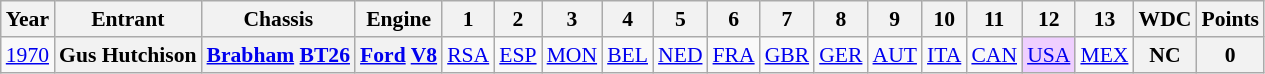<table class="wikitable" style="text-align:center; font-size:90%">
<tr>
<th>Year</th>
<th>Entrant</th>
<th>Chassis</th>
<th>Engine</th>
<th>1</th>
<th>2</th>
<th>3</th>
<th>4</th>
<th>5</th>
<th>6</th>
<th>7</th>
<th>8</th>
<th>9</th>
<th>10</th>
<th>11</th>
<th>12</th>
<th>13</th>
<th>WDC</th>
<th>Points</th>
</tr>
<tr>
<td><a href='#'>1970</a></td>
<th>Gus Hutchison</th>
<th><a href='#'>Brabham</a> <a href='#'>BT26</a></th>
<th><a href='#'>Ford</a> <a href='#'>V8</a></th>
<td><a href='#'>RSA</a></td>
<td><a href='#'>ESP</a></td>
<td><a href='#'>MON</a></td>
<td><a href='#'>BEL</a></td>
<td><a href='#'>NED</a></td>
<td><a href='#'>FRA</a></td>
<td><a href='#'>GBR</a></td>
<td><a href='#'>GER</a></td>
<td><a href='#'>AUT</a></td>
<td><a href='#'>ITA</a></td>
<td><a href='#'>CAN</a></td>
<td style="background:#EFCFFF;"><a href='#'>USA</a><br></td>
<td><a href='#'>MEX</a></td>
<th>NC</th>
<th>0</th>
</tr>
</table>
